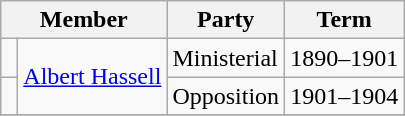<table class="wikitable">
<tr>
<th colspan="2">Member</th>
<th>Party</th>
<th>Term</th>
</tr>
<tr>
<td> </td>
<td rowspan="2"><a href='#'>Albert Hassell</a></td>
<td>Ministerial</td>
<td>1890–1901</td>
</tr>
<tr>
<td> </td>
<td>Opposition</td>
<td>1901–1904</td>
</tr>
<tr>
</tr>
</table>
